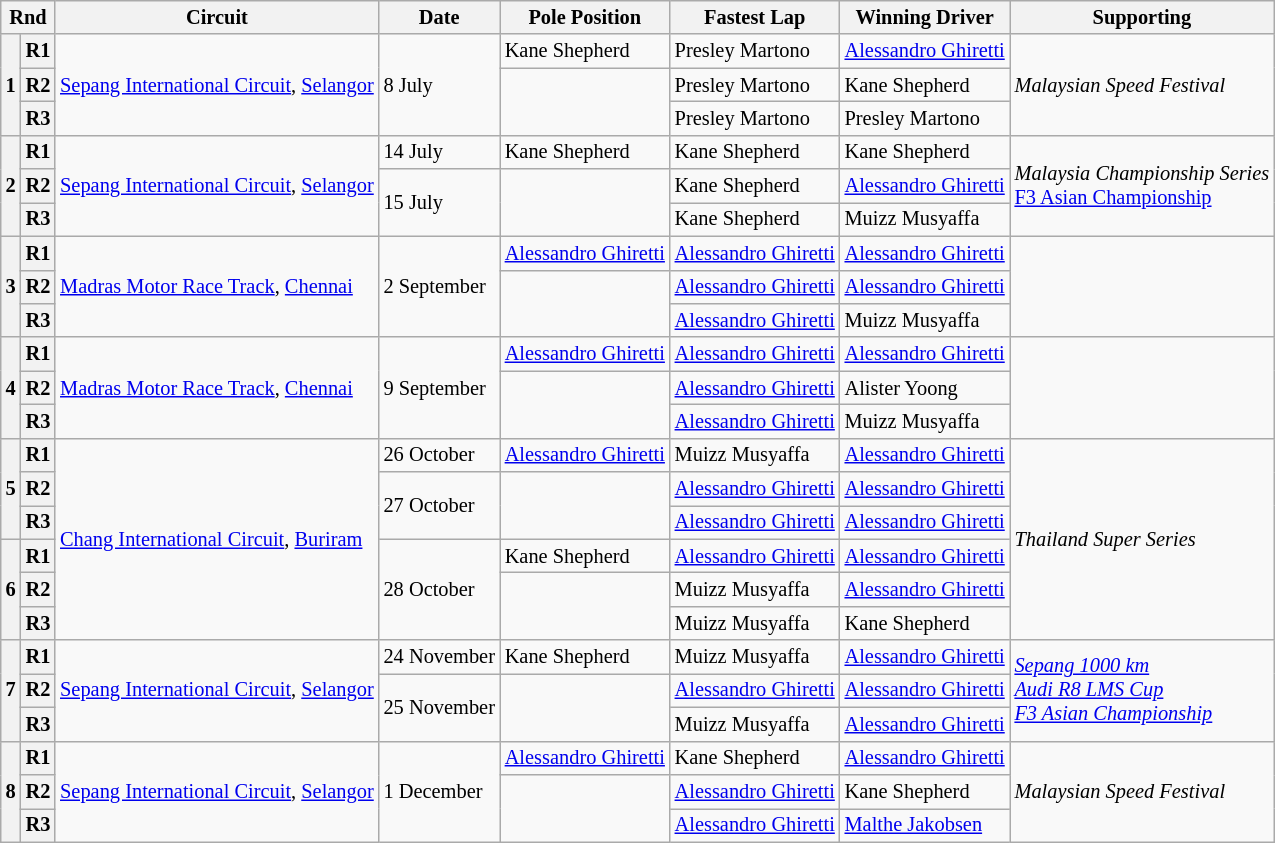<table class="wikitable" style="font-size: 85%">
<tr>
<th colspan=2>Rnd</th>
<th>Circuit</th>
<th>Date</th>
<th>Pole Position</th>
<th>Fastest Lap</th>
<th>Winning Driver</th>
<th>Supporting</th>
</tr>
<tr>
<th rowspan=3>1</th>
<th>R1</th>
<td rowspan=3 nowrap> <a href='#'>Sepang International Circuit</a>, <a href='#'>Selangor</a></td>
<td rowspan=3>8 July</td>
<td> Kane Shepherd</td>
<td> Presley Martono</td>
<td> <a href='#'>Alessandro Ghiretti</a></td>
<td rowspan=3><em>Malaysian Speed Festival</em></td>
</tr>
<tr>
<th>R2</th>
<td rowspan=2></td>
<td> Presley Martono</td>
<td> Kane Shepherd</td>
</tr>
<tr>
<th>R3</th>
<td> Presley Martono</td>
<td> Presley Martono</td>
</tr>
<tr>
<th rowspan=3>2</th>
<th>R1</th>
<td rowspan=3> <a href='#'>Sepang International Circuit</a>, <a href='#'>Selangor</a></td>
<td>14 July</td>
<td> Kane Shepherd</td>
<td> Kane Shepherd</td>
<td> Kane Shepherd</td>
<td rowspan=3 nowrap><em>Malaysia Championship Series</em><br><a href='#'>F3 Asian Championship</a></td>
</tr>
<tr>
<th>R2</th>
<td rowspan=2>15 July</td>
<td rowspan=2></td>
<td> Kane Shepherd</td>
<td> <a href='#'>Alessandro Ghiretti</a></td>
</tr>
<tr>
<th>R3</th>
<td> Kane Shepherd</td>
<td> Muizz Musyaffa</td>
</tr>
<tr>
<th rowspan=3>3</th>
<th>R1</th>
<td rowspan=3> <a href='#'>Madras Motor Race Track</a>, <a href='#'>Chennai</a></td>
<td rowspan=3>2 September</td>
<td nowrap> <a href='#'>Alessandro Ghiretti</a></td>
<td nowrap> <a href='#'>Alessandro Ghiretti</a></td>
<td nowrap> <a href='#'>Alessandro Ghiretti</a></td>
<td rowspan=3></td>
</tr>
<tr>
<th>R2</th>
<td rowspan=2></td>
<td> <a href='#'>Alessandro Ghiretti</a></td>
<td> <a href='#'>Alessandro Ghiretti</a></td>
</tr>
<tr>
<th>R3</th>
<td> <a href='#'>Alessandro Ghiretti</a></td>
<td> Muizz Musyaffa</td>
</tr>
<tr>
<th rowspan=3>4</th>
<th>R1</th>
<td rowspan=3> <a href='#'>Madras Motor Race Track</a>, <a href='#'>Chennai</a></td>
<td rowspan=3 nowrap>9 September</td>
<td> <a href='#'>Alessandro Ghiretti</a></td>
<td> <a href='#'>Alessandro Ghiretti</a></td>
<td> <a href='#'>Alessandro Ghiretti</a></td>
<td rowspan=3></td>
</tr>
<tr>
<th>R2</th>
<td rowspan=2></td>
<td> <a href='#'>Alessandro Ghiretti</a></td>
<td> Alister Yoong</td>
</tr>
<tr>
<th>R3</th>
<td> <a href='#'>Alessandro Ghiretti</a></td>
<td> Muizz Musyaffa</td>
</tr>
<tr>
<th rowspan=3>5</th>
<th>R1</th>
<td rowspan=6> <a href='#'>Chang International Circuit</a>, <a href='#'>Buriram</a></td>
<td>26 October</td>
<td> <a href='#'>Alessandro Ghiretti</a></td>
<td> Muizz Musyaffa</td>
<td> <a href='#'>Alessandro Ghiretti</a></td>
<td rowspan=6><em>Thailand Super Series</em></td>
</tr>
<tr>
<th>R2</th>
<td rowspan=2>27 October</td>
<td rowspan=2></td>
<td> <a href='#'>Alessandro Ghiretti</a></td>
<td> <a href='#'>Alessandro Ghiretti</a></td>
</tr>
<tr>
<th>R3</th>
<td> <a href='#'>Alessandro Ghiretti</a></td>
<td> <a href='#'>Alessandro Ghiretti</a></td>
</tr>
<tr>
<th rowspan=3>6</th>
<th>R1</th>
<td rowspan=3>28 October</td>
<td> Kane Shepherd</td>
<td> <a href='#'>Alessandro Ghiretti</a></td>
<td> <a href='#'>Alessandro Ghiretti</a></td>
</tr>
<tr>
<th>R2</th>
<td rowspan=2></td>
<td> Muizz Musyaffa</td>
<td> <a href='#'>Alessandro Ghiretti</a></td>
</tr>
<tr>
<th>R3</th>
<td> Muizz Musyaffa</td>
<td> Kane Shepherd</td>
</tr>
<tr>
<th rowspan=3>7</th>
<th>R1</th>
<td rowspan=3> <a href='#'>Sepang International Circuit</a>, <a href='#'>Selangor</a></td>
<td nowrap>24 November</td>
<td> Kane Shepherd</td>
<td> Muizz Musyaffa</td>
<td> <a href='#'>Alessandro Ghiretti</a></td>
<td rowspan=3 nowrap><em><a href='#'>Sepang 1000 km</a></em><br><em><a href='#'>Audi R8 LMS Cup</a></em><br><em><a href='#'>F3 Asian Championship</a></em></td>
</tr>
<tr>
<th>R2</th>
<td rowspan=2>25 November</td>
<td rowspan=2></td>
<td> <a href='#'>Alessandro Ghiretti</a></td>
<td> <a href='#'>Alessandro Ghiretti</a></td>
</tr>
<tr>
<th>R3</th>
<td> Muizz Musyaffa</td>
<td> <a href='#'>Alessandro Ghiretti</a></td>
</tr>
<tr>
<th rowspan=3>8</th>
<th>R1</th>
<td rowspan=3> <a href='#'>Sepang International Circuit</a>, <a href='#'>Selangor</a></td>
<td rowspan=3>1 December</td>
<td> <a href='#'>Alessandro Ghiretti</a></td>
<td> Kane Shepherd</td>
<td> <a href='#'>Alessandro Ghiretti</a></td>
<td rowspan=3><em>Malaysian Speed Festival</em></td>
</tr>
<tr>
<th>R2</th>
<td rowspan=2></td>
<td> <a href='#'>Alessandro Ghiretti</a></td>
<td> Kane Shepherd</td>
</tr>
<tr>
<th>R3</th>
<td> <a href='#'>Alessandro Ghiretti</a></td>
<td> <a href='#'>Malthe Jakobsen</a></td>
</tr>
</table>
